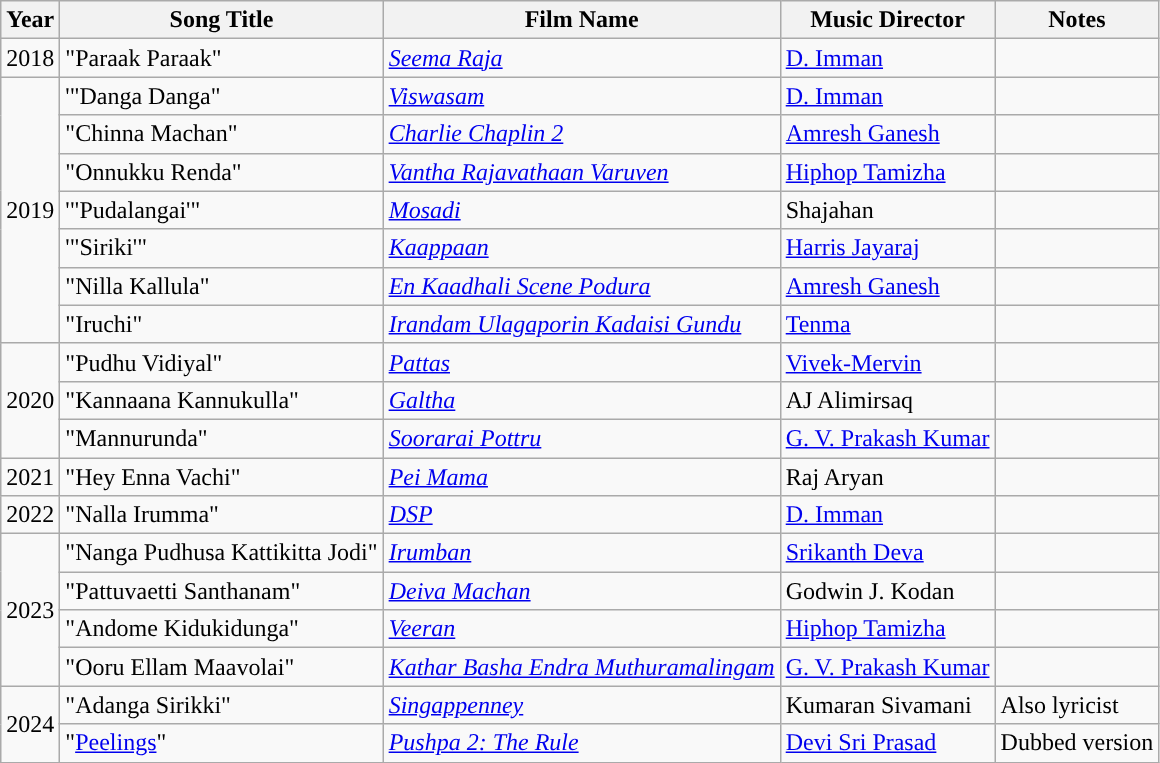<table class="wikitable">
<tr>
<th>Year</th>
<th>Song Title</th>
<th>Film Name</th>
<th>Music Director</th>
<th>Notes</th>
</tr>
<tr>
<td>2018</td>
<td>"Paraak Paraak"</td>
<td><em><a href='#'>Seema Raja</a></em></td>
<td><a href='#'>D. Imman</a></td>
<td></td>
</tr>
<tr>
<td rowspan="7">2019</td>
<td>'"Danga Danga"</td>
<td><em><a href='#'>Viswasam</a></em></td>
<td><a href='#'>D. Imman</a></td>
<td></td>
</tr>
<tr>
<td>"Chinna Machan"</td>
<td><em><a href='#'>Charlie Chaplin 2</a></em></td>
<td><a href='#'>Amresh Ganesh</a></td>
<td></td>
</tr>
<tr>
<td>"Onnukku Renda"</td>
<td><em><a href='#'>Vantha Rajavathaan Varuven</a></em></td>
<td><a href='#'>Hiphop Tamizha</a></td>
<td></td>
</tr>
<tr>
<td>'"Pudalangai'"</td>
<td><em><a href='#'>Mosadi</a></em></td>
<td>Shajahan</td>
<td></td>
</tr>
<tr>
<td>'"Siriki'"</td>
<td><em><a href='#'>Kaappaan</a></em></td>
<td><a href='#'>Harris Jayaraj</a></td>
<td></td>
</tr>
<tr>
<td>"Nilla Kallula"</td>
<td><em><a href='#'>En Kaadhali Scene Podura</a></em></td>
<td><a href='#'>Amresh Ganesh</a></td>
<td></td>
</tr>
<tr>
<td>"Iruchi"</td>
<td><em><a href='#'>Irandam Ulagaporin Kadaisi Gundu</a></em></td>
<td><a href='#'>Tenma</a></td>
<td></td>
</tr>
<tr>
<td rowspan="3">2020</td>
<td>"Pudhu Vidiyal"</td>
<td><em><a href='#'>Pattas</a></em></td>
<td><a href='#'>Vivek-Mervin</a></td>
<td></td>
</tr>
<tr>
<td>"Kannaana Kannukulla"</td>
<td><em><a href='#'>Galtha</a></em></td>
<td>AJ Alimirsaq</td>
<td></td>
</tr>
<tr>
<td>"Mannurunda"</td>
<td><em><a href='#'>Soorarai Pottru</a></em></td>
<td><a href='#'>G. V. Prakash Kumar</a></td>
<td></td>
</tr>
<tr>
<td>2021</td>
<td>"Hey Enna Vachi"</td>
<td><em><a href='#'>Pei Mama</a></em></td>
<td>Raj Aryan</td>
<td></td>
</tr>
<tr>
<td>2022</td>
<td>"Nalla Irumma"</td>
<td><em><a href='#'>DSP</a></em></td>
<td><a href='#'>D. Imman</a></td>
<td></td>
</tr>
<tr>
<td rowspan="4">2023</td>
<td>"Nanga Pudhusa Kattikitta Jodi"</td>
<td><em><a href='#'>Irumban</a></em></td>
<td><a href='#'>Srikanth Deva</a></td>
<td></td>
</tr>
<tr>
<td>"Pattuvaetti Santhanam"</td>
<td><em><a href='#'>Deiva Machan</a></em></td>
<td>Godwin J. Kodan</td>
<td></td>
</tr>
<tr>
<td>"Andome Kidukidunga"</td>
<td><em><a href='#'>Veeran</a></em></td>
<td><a href='#'>Hiphop Tamizha</a></td>
<td></td>
</tr>
<tr>
<td>"Ooru Ellam Maavolai"</td>
<td><em><a href='#'>Kathar Basha Endra Muthuramalingam</a></em></td>
<td><a href='#'>G. V. Prakash Kumar</a></td>
<td></td>
</tr>
<tr>
<td rowspan="2">2024</td>
<td>"Adanga Sirikki"</td>
<td><em><a href='#'>Singappenney</a></em></td>
<td>Kumaran Sivamani</td>
<td>Also lyricist</td>
</tr>
<tr>
<td>"<a href='#'>Peelings</a>"</td>
<td><em><a href='#'>Pushpa 2: The Rule</a></em></td>
<td><a href='#'>Devi Sri Prasad</a></td>
<td>Dubbed version</td>
</tr>
</table>
